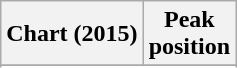<table class="wikitable sortable plainrowheaders">
<tr>
<th>Chart (2015)</th>
<th>Peak<br>position</th>
</tr>
<tr>
</tr>
<tr>
</tr>
<tr>
</tr>
</table>
